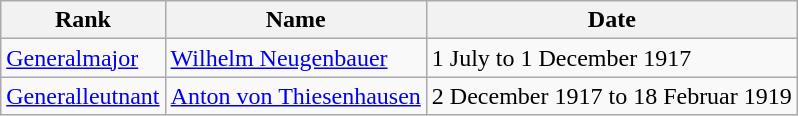<table class="wikitable">
<tr>
<th>Rank</th>
<th>Name</th>
<th>Date</th>
</tr>
<tr>
<td><a href='#'>Generalmajor</a></td>
<td><a href='#'>Wilhelm Neugenbauer</a></td>
<td>1 July to 1 December 1917</td>
</tr>
<tr>
<td><a href='#'>Generalleutnant</a></td>
<td><a href='#'>Anton von Thiesenhausen</a></td>
<td>2 December 1917 to 18 Februar 1919</td>
</tr>
</table>
